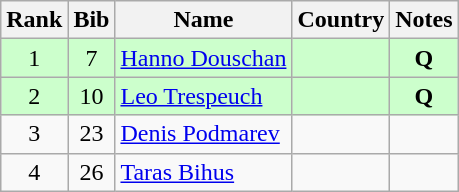<table class="wikitable" style="text-align:center;">
<tr>
<th>Rank</th>
<th>Bib</th>
<th>Name</th>
<th>Country</th>
<th>Notes</th>
</tr>
<tr bgcolor=ccffcc>
<td>1</td>
<td>7</td>
<td align=left><a href='#'>Hanno Douschan</a></td>
<td align=left></td>
<td><strong>Q</strong></td>
</tr>
<tr bgcolor=ccffcc>
<td>2</td>
<td>10</td>
<td align=left><a href='#'>Leo Trespeuch</a></td>
<td align=left></td>
<td><strong>Q</strong></td>
</tr>
<tr>
<td>3</td>
<td>23</td>
<td align=left><a href='#'>Denis Podmarev</a></td>
<td align=left></td>
<td></td>
</tr>
<tr>
<td>4</td>
<td>26</td>
<td align=left><a href='#'>Taras Bihus</a></td>
<td align=left></td>
<td></td>
</tr>
</table>
